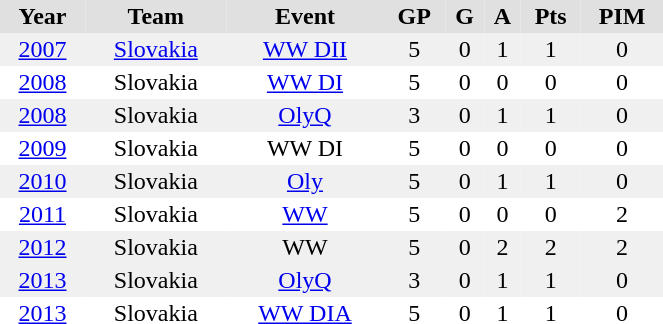<table BORDER="0" CELLPADDING="2" CELLSPACING="0" width="35%">
<tr ALIGN="center" bgcolor="#e0e0e0">
<th>Year</th>
<th>Team</th>
<th>Event</th>
<th>GP</th>
<th>G</th>
<th>A</th>
<th>Pts</th>
<th>PIM</th>
</tr>
<tr ALIGN="center" bgcolor="#f0f0f0">
<td><a href='#'>2007</a></td>
<td><a href='#'>Slovakia</a></td>
<td><a href='#'>WW DII</a></td>
<td>5</td>
<td>0</td>
<td>1</td>
<td>1</td>
<td>0</td>
</tr>
<tr ALIGN="center">
<td><a href='#'>2008</a></td>
<td>Slovakia</td>
<td><a href='#'>WW DI</a></td>
<td>5</td>
<td>0</td>
<td>0</td>
<td>0</td>
<td>0</td>
</tr>
<tr ALIGN="center" bgcolor="#f0f0f0">
<td><a href='#'>2008</a></td>
<td>Slovakia</td>
<td><a href='#'>OlyQ</a></td>
<td>3</td>
<td>0</td>
<td>1</td>
<td>1</td>
<td>0</td>
</tr>
<tr ALIGN="center">
<td><a href='#'>2009</a></td>
<td>Slovakia</td>
<td>WW DI</td>
<td>5</td>
<td>0</td>
<td>0</td>
<td>0</td>
<td>0</td>
</tr>
<tr ALIGN="center" bgcolor="#f0f0f0">
<td><a href='#'>2010</a></td>
<td>Slovakia</td>
<td><a href='#'>Oly</a></td>
<td>5</td>
<td>0</td>
<td>1</td>
<td>1</td>
<td>0</td>
</tr>
<tr ALIGN="center">
<td><a href='#'>2011</a></td>
<td>Slovakia</td>
<td><a href='#'>WW</a></td>
<td>5</td>
<td>0</td>
<td>0</td>
<td>0</td>
<td>2</td>
</tr>
<tr ALIGN="center" bgcolor="#f0f0f0">
<td><a href='#'>2012</a></td>
<td>Slovakia</td>
<td>WW</td>
<td>5</td>
<td>0</td>
<td>2</td>
<td>2</td>
<td>2</td>
</tr>
<tr ALIGN="center" bgcolor="#f0f0f0">
<td><a href='#'>2013</a></td>
<td>Slovakia</td>
<td><a href='#'>OlyQ</a></td>
<td>3</td>
<td>0</td>
<td>1</td>
<td>1</td>
<td>0</td>
</tr>
<tr ALIGN="center">
<td><a href='#'>2013</a></td>
<td>Slovakia</td>
<td><a href='#'>WW DIA</a></td>
<td>5</td>
<td>0</td>
<td>1</td>
<td>1</td>
<td>0</td>
</tr>
</table>
